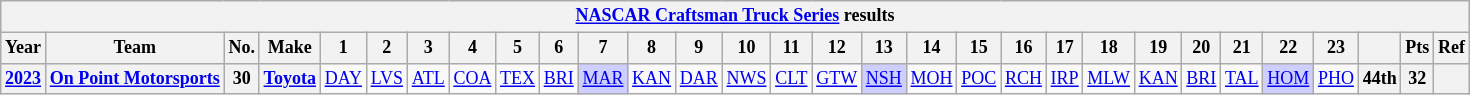<table class="wikitable" style="text-align:center; font-size:75%">
<tr>
<th colspan="30"><a href='#'>NASCAR Craftsman Truck Series</a> results</th>
</tr>
<tr>
<th>Year</th>
<th>Team</th>
<th>No.</th>
<th>Make</th>
<th>1</th>
<th>2</th>
<th>3</th>
<th>4</th>
<th>5</th>
<th>6</th>
<th>7</th>
<th>8</th>
<th>9</th>
<th>10</th>
<th>11</th>
<th>12</th>
<th>13</th>
<th>14</th>
<th>15</th>
<th>16</th>
<th>17</th>
<th>18</th>
<th>19</th>
<th>20</th>
<th>21</th>
<th>22</th>
<th>23</th>
<th></th>
<th>Pts</th>
<th>Ref</th>
</tr>
<tr>
<th><a href='#'>2023</a></th>
<th><a href='#'>On Point Motorsports</a></th>
<th>30</th>
<th><a href='#'>Toyota</a></th>
<td><a href='#'>DAY</a></td>
<td><a href='#'>LVS</a></td>
<td><a href='#'>ATL</a></td>
<td><a href='#'>COA</a></td>
<td><a href='#'>TEX</a></td>
<td><a href='#'>BRI</a></td>
<td style="background:#CFCFFF;"><a href='#'>MAR</a><br></td>
<td><a href='#'>KAN</a></td>
<td><a href='#'>DAR</a></td>
<td><a href='#'>NWS</a></td>
<td><a href='#'>CLT</a></td>
<td><a href='#'>GTW</a></td>
<td style="background:#CFCFFF;"><a href='#'>NSH</a><br></td>
<td><a href='#'>MOH</a></td>
<td><a href='#'>POC</a></td>
<td><a href='#'>RCH</a></td>
<td><a href='#'>IRP</a></td>
<td><a href='#'>MLW</a></td>
<td><a href='#'>KAN</a></td>
<td><a href='#'>BRI</a></td>
<td><a href='#'>TAL</a></td>
<td style="background:#CFCFFF;"><a href='#'>HOM</a><br></td>
<td><a href='#'>PHO</a></td>
<th>44th</th>
<th>32</th>
<th></th>
</tr>
</table>
